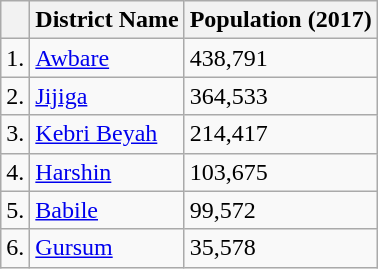<table class="wikitable">
<tr>
<th></th>
<th>District Name</th>
<th>Population (2017)</th>
</tr>
<tr>
<td>1.</td>
<td style="white-space:nowrap"><a href='#'>Awbare</a></td>
<td style="white-space:nowrap">438,791</td>
</tr>
<tr>
<td>2.</td>
<td style="white-space:nowrap"><a href='#'>Jijiga</a></td>
<td style="white-space:nowrap">364,533</td>
</tr>
<tr>
<td>3.</td>
<td style="white-space:nowrap"><a href='#'>Kebri Beyah</a></td>
<td style="white-space:nowrap">214,417</td>
</tr>
<tr>
<td>4.</td>
<td style="white-space:nowrap"><a href='#'>Harshin</a></td>
<td style="white-space:nowrap">103,675</td>
</tr>
<tr>
<td>5.</td>
<td style="white-space:nowrap"><a href='#'>Babile</a></td>
<td style="white-space:nowrap">99,572</td>
</tr>
<tr>
<td>6.</td>
<td><a href='#'>Gursum</a></td>
<td>35,578</td>
</tr>
</table>
